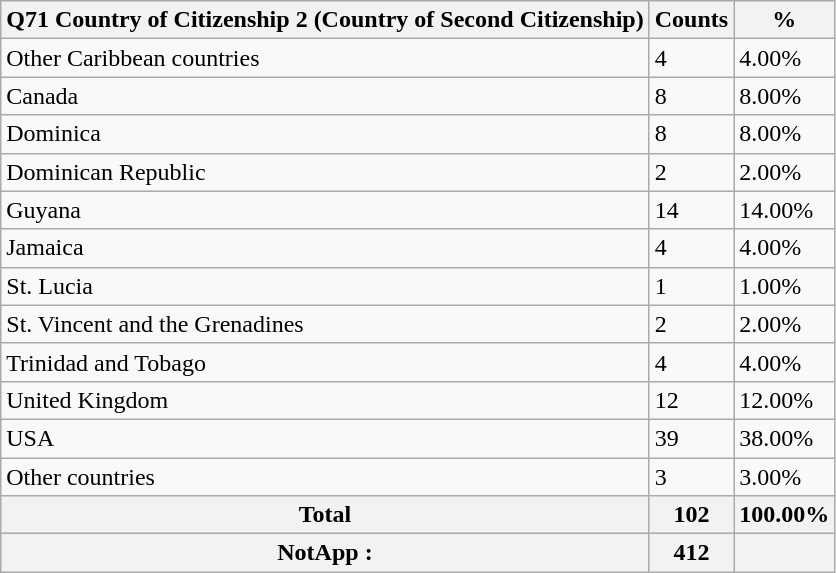<table class="wikitable sortable">
<tr>
<th>Q71 Country of Citizenship 2 (Country of Second Citizenship)</th>
<th>Counts</th>
<th>%</th>
</tr>
<tr>
<td>Other Caribbean countries</td>
<td>4</td>
<td>4.00%</td>
</tr>
<tr>
<td>Canada</td>
<td>8</td>
<td>8.00%</td>
</tr>
<tr>
<td>Dominica</td>
<td>8</td>
<td>8.00%</td>
</tr>
<tr>
<td>Dominican Republic</td>
<td>2</td>
<td>2.00%</td>
</tr>
<tr>
<td>Guyana</td>
<td>14</td>
<td>14.00%</td>
</tr>
<tr>
<td>Jamaica</td>
<td>4</td>
<td>4.00%</td>
</tr>
<tr>
<td>St. Lucia</td>
<td>1</td>
<td>1.00%</td>
</tr>
<tr>
<td>St. Vincent and the Grenadines</td>
<td>2</td>
<td>2.00%</td>
</tr>
<tr>
<td>Trinidad and Tobago</td>
<td>4</td>
<td>4.00%</td>
</tr>
<tr>
<td>United Kingdom</td>
<td>12</td>
<td>12.00%</td>
</tr>
<tr>
<td>USA</td>
<td>39</td>
<td>38.00%</td>
</tr>
<tr>
<td>Other countries</td>
<td>3</td>
<td>3.00%</td>
</tr>
<tr>
<th>Total</th>
<th>102</th>
<th>100.00%</th>
</tr>
<tr>
<th>NotApp :</th>
<th>412</th>
<th></th>
</tr>
</table>
